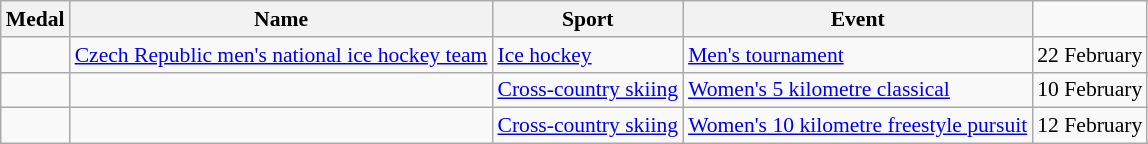<table class="wikitable sortable" style="font-size:90%">
<tr>
<th>Medal</th>
<th>Name</th>
<th>Sport</th>
<th>Event</th>
</tr>
<tr>
<td></td>
<td><a href='#'>Czech Republic men's national ice hockey team</a><br></td>
<td><a href='#'>Ice hockey</a></td>
<td><a href='#'>Men's tournament</a></td>
<td>22 February</td>
</tr>
<tr>
<td></td>
<td></td>
<td><a href='#'>Cross-country skiing</a></td>
<td><a href='#'>Women's 5 kilometre classical</a></td>
<td>10 February</td>
</tr>
<tr>
<td></td>
<td></td>
<td><a href='#'>Cross-country skiing</a></td>
<td><a href='#'>Women's 10 kilometre freestyle pursuit</a></td>
<td>12 February</td>
</tr>
</table>
